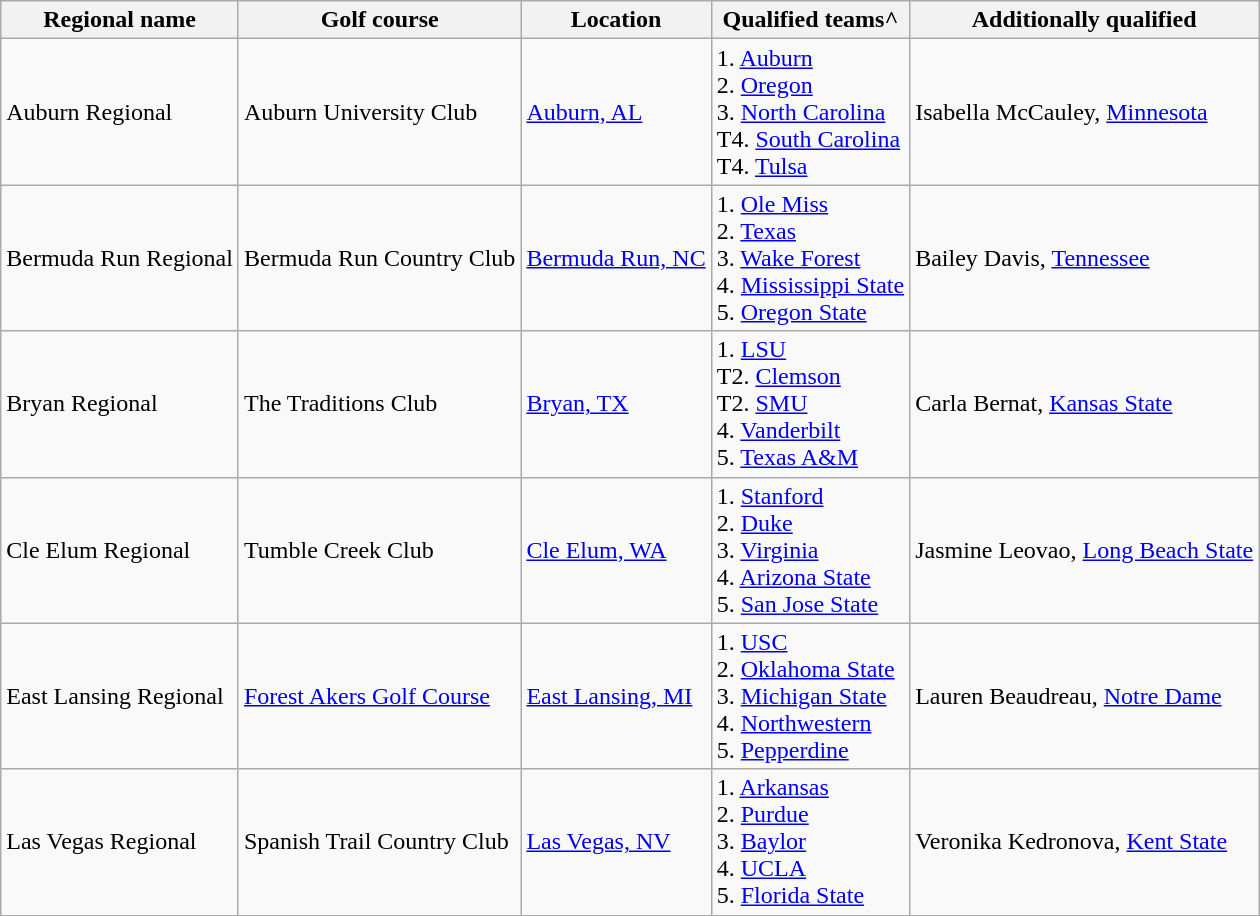<table class="wikitable">
<tr>
<th>Regional name</th>
<th>Golf course</th>
<th>Location</th>
<th>Qualified teams^</th>
<th>Additionally qualified</th>
</tr>
<tr>
<td>Auburn Regional</td>
<td>Auburn University Club</td>
<td><a href='#'>Auburn, AL</a></td>
<td>1. <a href='#'>Auburn</a><br>2. <a href='#'>Oregon</a><br>3. <a href='#'>North Carolina</a><br>T4. <a href='#'>South Carolina</a><br>T4. <a href='#'>Tulsa</a></td>
<td>Isabella McCauley, <a href='#'>Minnesota</a></td>
</tr>
<tr>
<td>Bermuda Run Regional</td>
<td>Bermuda Run Country Club</td>
<td><a href='#'>Bermuda Run, NC</a></td>
<td>1. <a href='#'>Ole Miss</a><br>2. <a href='#'>Texas</a><br>3. <a href='#'>Wake Forest</a><br>4. <a href='#'>Mississippi State</a><br>5. <a href='#'>Oregon State</a></td>
<td>Bailey Davis, <a href='#'>Tennessee</a></td>
</tr>
<tr>
<td>Bryan Regional</td>
<td>The Traditions Club</td>
<td><a href='#'>Bryan, TX</a></td>
<td>1. <a href='#'>LSU</a><br>T2. <a href='#'>Clemson</a><br>T2. <a href='#'>SMU</a><br>4. <a href='#'>Vanderbilt</a><br>5. <a href='#'>Texas A&M</a></td>
<td>Carla Bernat, <a href='#'>Kansas State</a></td>
</tr>
<tr>
<td>Cle Elum Regional</td>
<td>Tumble Creek Club</td>
<td><a href='#'>Cle Elum, WA</a></td>
<td>1. <a href='#'>Stanford</a><br>2. <a href='#'>Duke</a><br>3. <a href='#'>Virginia</a><br>4. <a href='#'>Arizona State</a><br>5. <a href='#'>San Jose State</a></td>
<td>Jasmine Leovao, <a href='#'>Long Beach State</a></td>
</tr>
<tr>
<td>East Lansing Regional</td>
<td><a href='#'>Forest Akers Golf Course</a></td>
<td><a href='#'>East Lansing, MI</a></td>
<td>1. <a href='#'>USC</a><br>2. <a href='#'>Oklahoma State</a><br>3. <a href='#'>Michigan State</a><br>4. <a href='#'>Northwestern</a><br>5. <a href='#'>Pepperdine</a></td>
<td>Lauren Beaudreau, <a href='#'>Notre Dame</a></td>
</tr>
<tr>
<td>Las Vegas Regional</td>
<td>Spanish Trail Country Club</td>
<td><a href='#'>Las Vegas, NV</a></td>
<td>1. <a href='#'>Arkansas</a><br>2. <a href='#'>Purdue</a><br>3. <a href='#'>Baylor</a><br>4. <a href='#'>UCLA</a><br>5. <a href='#'>Florida State</a></td>
<td>Veronika Kedronova, <a href='#'>Kent State</a></td>
</tr>
</table>
